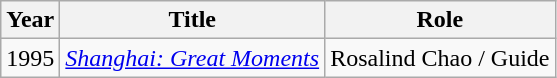<table class="wikitable">
<tr>
<th>Year</th>
<th>Title</th>
<th>Role</th>
</tr>
<tr>
<td>1995</td>
<td><em><a href='#'>Shanghai: Great Moments</a></em></td>
<td>Rosalind Chao / Guide</td>
</tr>
</table>
